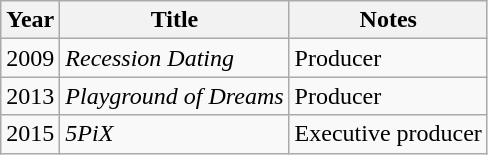<table class="wikitable sortable plainrowheaders">
<tr>
<th scope="col">Year</th>
<th scope="col">Title</th>
<th scope="col" class="unsortable">Notes</th>
</tr>
<tr>
<td>2009</td>
<td><em>Recession Dating</em></td>
<td>Producer</td>
</tr>
<tr>
<td>2013</td>
<td><em>Playground of Dreams</em></td>
<td>Producer</td>
</tr>
<tr>
<td>2015</td>
<td><em>5PiX</em></td>
<td>Executive producer</td>
</tr>
</table>
